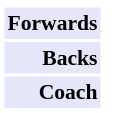<table cellpadding="2" style="border: 1px solid white; font-size:90%;">
<tr>
</tr>
<tr>
<td style="text-align:right;" bgcolor="lavender"><strong>Forwards</strong></td>
<td style="text-align:left;"></td>
</tr>
<tr>
<td style="text-align:right;" bgcolor="lavender"><strong>Backs</strong></td>
<td style="text-align:left;"></td>
</tr>
<tr>
<td style="text-align:right;" bgcolor="lavender"><strong>Coach</strong></td>
<td style="text-align:left;"></td>
</tr>
</table>
